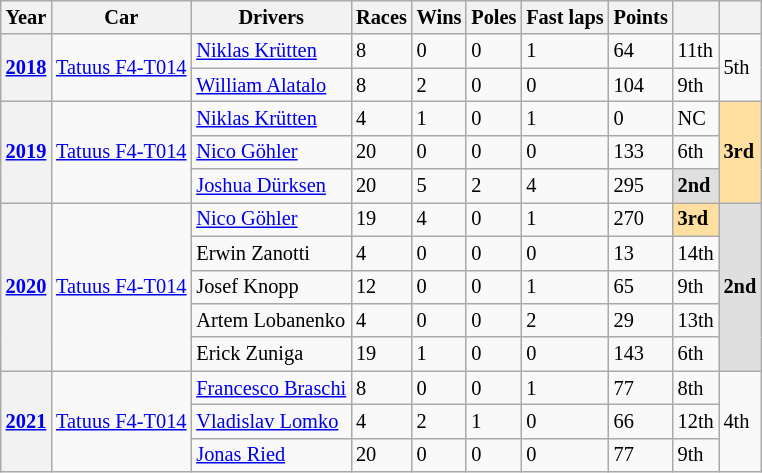<table class="wikitable" style="font-size:85%">
<tr>
<th>Year</th>
<th>Car</th>
<th>Drivers</th>
<th>Races</th>
<th>Wins</th>
<th>Poles</th>
<th>Fast laps</th>
<th>Points</th>
<th></th>
<th></th>
</tr>
<tr>
<th rowspan="2"><a href='#'>2018</a></th>
<td rowspan="2"><a href='#'>Tatuus F4-T014</a></td>
<td> <a href='#'>Niklas Krütten</a></td>
<td>8</td>
<td>0</td>
<td>0</td>
<td>1</td>
<td>64</td>
<td>11th</td>
<td rowspan="2">5th</td>
</tr>
<tr>
<td> <a href='#'>William Alatalo</a></td>
<td>8</td>
<td>2</td>
<td>0</td>
<td>0</td>
<td>104</td>
<td>9th</td>
</tr>
<tr>
<th rowspan="3"><a href='#'>2019</a></th>
<td rowspan="3"><a href='#'>Tatuus F4-T014</a></td>
<td> <a href='#'>Niklas Krütten</a></td>
<td>4</td>
<td>1</td>
<td>0</td>
<td>1</td>
<td>0</td>
<td>NC</td>
<td rowspan="3" style="background:#ffdf9f;"><strong>3rd</strong></td>
</tr>
<tr>
<td> <a href='#'>Nico Göhler</a></td>
<td>20</td>
<td>0</td>
<td>0</td>
<td>0</td>
<td>133</td>
<td>6th</td>
</tr>
<tr>
<td> <a href='#'>Joshua Dürksen</a></td>
<td>20</td>
<td>5</td>
<td>2</td>
<td>4</td>
<td>295</td>
<td style="background:#dfdfdf;"><strong>2nd</strong></td>
</tr>
<tr>
<th rowspan="5"><a href='#'>2020</a></th>
<td rowspan="5"><a href='#'>Tatuus F4-T014</a></td>
<td> <a href='#'>Nico Göhler</a></td>
<td>19</td>
<td>4</td>
<td>0</td>
<td>1</td>
<td>270</td>
<td style="background:#ffdf9f;"><strong>3rd</strong></td>
<td rowspan="5" style="background:#dfdfdf;"><strong>2nd</strong></td>
</tr>
<tr>
<td> Erwin Zanotti</td>
<td>4</td>
<td>0</td>
<td>0</td>
<td>0</td>
<td>13</td>
<td>14th</td>
</tr>
<tr>
<td> Josef Knopp</td>
<td>12</td>
<td>0</td>
<td>0</td>
<td>1</td>
<td>65</td>
<td>9th</td>
</tr>
<tr>
<td> Artem Lobanenko</td>
<td>4</td>
<td>0</td>
<td>0</td>
<td>2</td>
<td>29</td>
<td>13th</td>
</tr>
<tr>
<td> Erick Zuniga</td>
<td>19</td>
<td>1</td>
<td>0</td>
<td>0</td>
<td>143</td>
<td>6th</td>
</tr>
<tr>
<th rowspan="3"><a href='#'>2021</a></th>
<td rowspan="3"><a href='#'>Tatuus F4-T014</a></td>
<td> <a href='#'>Francesco Braschi</a></td>
<td>8</td>
<td>0</td>
<td>0</td>
<td>1</td>
<td>77</td>
<td>8th</td>
<td rowspan="3">4th</td>
</tr>
<tr>
<td> <a href='#'>Vladislav Lomko</a></td>
<td>4</td>
<td>2</td>
<td>1</td>
<td>0</td>
<td>66</td>
<td>12th</td>
</tr>
<tr>
<td> <a href='#'>Jonas Ried</a></td>
<td>20</td>
<td>0</td>
<td>0</td>
<td>0</td>
<td>77</td>
<td>9th</td>
</tr>
</table>
